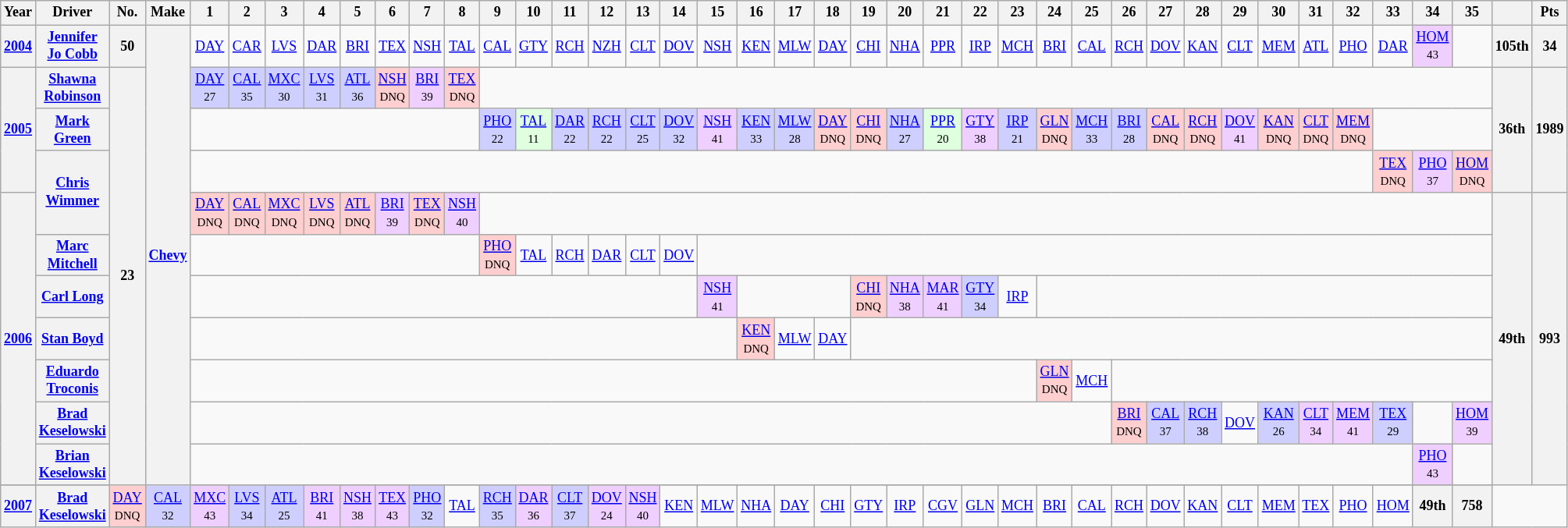<table class="wikitable" style="text-align:center; font-size:75%">
<tr>
<th>Year</th>
<th>Driver</th>
<th>No.</th>
<th>Make</th>
<th>1</th>
<th>2</th>
<th>3</th>
<th>4</th>
<th>5</th>
<th>6</th>
<th>7</th>
<th>8</th>
<th>9</th>
<th>10</th>
<th>11</th>
<th>12</th>
<th>13</th>
<th>14</th>
<th>15</th>
<th>16</th>
<th>17</th>
<th>18</th>
<th>19</th>
<th>20</th>
<th>21</th>
<th>22</th>
<th>23</th>
<th>24</th>
<th>25</th>
<th>26</th>
<th>27</th>
<th>28</th>
<th>29</th>
<th>30</th>
<th>31</th>
<th>32</th>
<th>33</th>
<th>34</th>
<th>35</th>
<th></th>
<th>Pts</th>
</tr>
<tr>
<th><a href='#'>2004</a></th>
<th><a href='#'>Jennifer Jo Cobb</a></th>
<th>50</th>
<th rowspan=12><a href='#'>Chevy</a></th>
<td><a href='#'>DAY</a></td>
<td><a href='#'>CAR</a></td>
<td><a href='#'>LVS</a></td>
<td><a href='#'>DAR</a></td>
<td><a href='#'>BRI</a></td>
<td><a href='#'>TEX</a></td>
<td><a href='#'>NSH</a></td>
<td><a href='#'>TAL</a></td>
<td><a href='#'>CAL</a></td>
<td><a href='#'>GTY</a></td>
<td><a href='#'>RCH</a></td>
<td><a href='#'>NZH</a></td>
<td><a href='#'>CLT</a></td>
<td><a href='#'>DOV</a></td>
<td><a href='#'>NSH</a></td>
<td><a href='#'>KEN</a></td>
<td><a href='#'>MLW</a></td>
<td><a href='#'>DAY</a></td>
<td><a href='#'>CHI</a></td>
<td><a href='#'>NHA</a></td>
<td><a href='#'>PPR</a></td>
<td><a href='#'>IRP</a></td>
<td><a href='#'>MCH</a></td>
<td><a href='#'>BRI</a></td>
<td><a href='#'>CAL</a></td>
<td><a href='#'>RCH</a></td>
<td><a href='#'>DOV</a></td>
<td><a href='#'>KAN</a></td>
<td><a href='#'>CLT</a></td>
<td><a href='#'>MEM</a></td>
<td><a href='#'>ATL</a></td>
<td><a href='#'>PHO</a></td>
<td><a href='#'>DAR</a></td>
<td style="background:#EFCFFF;"><a href='#'>HOM</a><br><small>43</small></td>
<td colspan=1></td>
<th>105th</th>
<th>34</th>
</tr>
<tr>
<th rowspan=3><a href='#'>2005</a></th>
<th><a href='#'>Shawna Robinson</a></th>
<th rowspan=11>23</th>
<td style="background:#CFCFFF;"><a href='#'>DAY</a><br><small>27</small></td>
<td style="background:#CFCFFF;"><a href='#'>CAL</a><br><small>35</small></td>
<td style="background:#CFCFFF;"><a href='#'>MXC</a><br><small>30</small></td>
<td style="background:#CFCFFF;"><a href='#'>LVS</a><br><small>31</small></td>
<td style="background:#CFCFFF;"><a href='#'>ATL</a><br><small>36</small></td>
<td style="background:#FFCFCF;"><a href='#'>NSH</a><br><small>DNQ</small></td>
<td style="background:#EFCFFF;"><a href='#'>BRI</a><br><small>39</small></td>
<td style="background:#FFCFCF;"><a href='#'>TEX</a><br><small>DNQ</small></td>
<td colspan=27></td>
<th rowspan=3>36th</th>
<th rowspan=3>1989</th>
</tr>
<tr>
<th><a href='#'>Mark Green</a></th>
<td colspan=8></td>
<td style="background:#CFCFFF;"><a href='#'>PHO</a><br><small>22</small></td>
<td style="background:#DFFFDF;"><a href='#'>TAL</a><br><small>11</small></td>
<td style="background:#CFCFFF;"><a href='#'>DAR</a><br><small>22</small></td>
<td style="background:#CFCFFF;"><a href='#'>RCH</a><br><small>22</small></td>
<td style="background:#CFCFFF;"><a href='#'>CLT</a><br><small>25</small></td>
<td style="background:#CFCFFF;"><a href='#'>DOV</a><br><small>32</small></td>
<td style="background:#EFCFFF;"><a href='#'>NSH</a><br><small>41</small></td>
<td style="background:#CFCFFF;"><a href='#'>KEN</a><br><small>33</small></td>
<td style="background:#CFCFFF;"><a href='#'>MLW</a><br><small>28</small></td>
<td style="background:#FFCFCF;"><a href='#'>DAY</a><br><small>DNQ</small></td>
<td style="background:#FFCFCF;"><a href='#'>CHI</a><br><small>DNQ</small></td>
<td style="background:#CFCFFF;"><a href='#'>NHA</a><br><small>27</small></td>
<td style="background:#DFFFDF;"><a href='#'>PPR</a><br><small>20</small></td>
<td style="background:#EFCFFF;"><a href='#'>GTY</a><br><small>38</small></td>
<td style="background:#CFCFFF;"><a href='#'>IRP</a><br><small>21</small></td>
<td style="background:#FFCFCF;"><a href='#'>GLN</a><br><small>DNQ</small></td>
<td style="background:#CFCFFF;"><a href='#'>MCH</a><br><small>33</small></td>
<td style="background:#CFCFFF;"><a href='#'>BRI</a><br><small>28</small></td>
<td style="background:#FFCFCF;"><a href='#'>CAL</a><br><small>DNQ</small></td>
<td style="background:#FFCFCF;"><a href='#'>RCH</a><br><small>DNQ</small></td>
<td style="background:#EFCFFF;"><a href='#'>DOV</a><br><small>41</small></td>
<td style="background:#FFCFCF;"><a href='#'>KAN</a><br><small>DNQ</small></td>
<td style="background:#FFCFCF;"><a href='#'>CLT</a><br><small>DNQ</small></td>
<td style="background:#FFCFCF;"><a href='#'>MEM</a><br><small>DNQ</small></td>
<td colspan=3></td>
</tr>
<tr>
<th rowspan=2><a href='#'>Chris Wimmer</a></th>
<td colspan=32></td>
<td style="background:#FFCFCF;"><a href='#'>TEX</a><br><small>DNQ</small></td>
<td style="background:#EFCFFF;"><a href='#'>PHO</a><br><small>37</small></td>
<td style="background:#FFCFCF;"><a href='#'>HOM</a><br><small>DNQ</small></td>
</tr>
<tr>
<th rowspan=7><a href='#'>2006</a></th>
<td style="background:#FFCFCF;"><a href='#'>DAY</a><br><small>DNQ</small></td>
<td style="background:#FFCFCF;"><a href='#'>CAL</a><br><small>DNQ</small></td>
<td style="background:#FFCFCF;"><a href='#'>MXC</a><br><small>DNQ</small></td>
<td style="background:#FFCFCF;"><a href='#'>LVS</a><br><small>DNQ</small></td>
<td style="background:#FFCFCF;"><a href='#'>ATL</a><br><small>DNQ</small></td>
<td style="background:#EFCFFF;"><a href='#'>BRI</a><br><small>39</small></td>
<td style="background:#FFCFCF;"><a href='#'>TEX</a><br><small>DNQ</small></td>
<td style="background:#EFCFFF;"><a href='#'>NSH</a><br><small>40</small></td>
<td colspan=27></td>
<th rowspan=7>49th</th>
<th rowspan=7>993</th>
</tr>
<tr>
<th><a href='#'>Marc Mitchell</a></th>
<td colspan=8></td>
<td style="background:#FFCFCF;"><a href='#'>PHO</a><br><small>DNQ</small></td>
<td><a href='#'>TAL</a></td>
<td><a href='#'>RCH</a></td>
<td><a href='#'>DAR</a></td>
<td><a href='#'>CLT</a></td>
<td><a href='#'>DOV</a></td>
<td colspan=21></td>
</tr>
<tr>
<th><a href='#'>Carl Long</a></th>
<td colspan=14></td>
<td style="background:#EFCFFF;"><a href='#'>NSH</a><br><small>41</small></td>
<td colspan=3></td>
<td style="background:#FFCFCF;"><a href='#'>CHI</a><br><small>DNQ</small></td>
<td style="background:#EFCFFF;"><a href='#'>NHA</a><br><small>38</small></td>
<td style="background:#EFCFFF;"><a href='#'>MAR</a><br><small>41</small></td>
<td style="background:#CFCFFF;"><a href='#'>GTY</a><br><small>34</small></td>
<td><a href='#'>IRP</a></td>
<td colspan=12></td>
</tr>
<tr>
<th><a href='#'>Stan Boyd</a></th>
<td colspan=15></td>
<td style="background:#FFCFCF;"><a href='#'>KEN</a><br><small>DNQ</small></td>
<td><a href='#'>MLW</a></td>
<td><a href='#'>DAY</a></td>
<td colspan=17></td>
</tr>
<tr>
<th><a href='#'>Eduardo Troconis</a></th>
<td colspan=23></td>
<td style="background:#FFCFCF;"><a href='#'>GLN</a><br><small>DNQ</small></td>
<td><a href='#'>MCH</a></td>
<td colspan=10></td>
</tr>
<tr>
<th><a href='#'>Brad Keselowski</a></th>
<td colspan=25></td>
<td style="background:#FFCFCF;"><a href='#'>BRI</a><br><small>DNQ</small></td>
<td style="background:#CFCFFF;"><a href='#'>CAL</a><br><small>37</small></td>
<td style="background:#CFCFFF;"><a href='#'>RCH</a><br><small>38</small></td>
<td><a href='#'>DOV</a></td>
<td style="background:#CFCFFF;"><a href='#'>KAN</a><br><small>26</small></td>
<td style="background:#EFCFFF;"><a href='#'>CLT</a><br><small>34</small></td>
<td style="background:#EFCFFF;"><a href='#'>MEM</a><br><small>41</small></td>
<td style="background:#CFCFFF;"><a href='#'>TEX</a><br><small>29</small></td>
<td colspan=1></td>
<td style="background:#EFCFFF;"><a href='#'>HOM</a><br><small>39</small></td>
</tr>
<tr>
<th><a href='#'>Brian Keselowski</a></th>
<td colspan=33></td>
<td style="background:#EFCFFF;"><a href='#'>PHO</a><br><small>43</small></td>
<td colspan=1></td>
</tr>
<tr>
</tr>
<tr>
<th><a href='#'>2007</a></th>
<th><a href='#'>Brad Keselowski</a></th>
<td style="background:#FFCFCF;"><a href='#'>DAY</a><br><small>DNQ</small></td>
<td style="background:#CFCFFF;"><a href='#'>CAL</a><br><small>32</small></td>
<td style="background:#EFCFFF;"><a href='#'>MXC</a><br><small>43</small></td>
<td style="background:#CFCFFF;"><a href='#'>LVS</a><br><small>34</small></td>
<td style="background:#CFCFFF;"><a href='#'>ATL</a><br><small>25</small></td>
<td style="background:#EFCFFF;"><a href='#'>BRI</a><br><small>41</small></td>
<td style="background:#EFCFFF;"><a href='#'>NSH</a><br><small>38</small></td>
<td style="background:#EFCFFF;"><a href='#'>TEX</a><br><small>43</small></td>
<td style="background:#CFCFFF;"><a href='#'>PHO</a><br><small>32</small></td>
<td><a href='#'>TAL</a></td>
<td style="background:#CFCFFF;"><a href='#'>RCH</a><br><small>35</small></td>
<td style="background:#EFCFFF;"><a href='#'>DAR</a><br><small>36</small></td>
<td style="background:#CFCFFF;"><a href='#'>CLT</a><br><small>37</small></td>
<td style="background:#EFCFFF;"><a href='#'>DOV</a><br><small>24</small></td>
<td style="background:#EFCFFF;"><a href='#'>NSH</a><br><small>40</small></td>
<td><a href='#'>KEN</a></td>
<td><a href='#'>MLW</a></td>
<td><a href='#'>NHA</a></td>
<td><a href='#'>DAY</a></td>
<td><a href='#'>CHI</a></td>
<td><a href='#'>GTY</a></td>
<td><a href='#'>IRP</a></td>
<td><a href='#'>CGV</a></td>
<td><a href='#'>GLN</a></td>
<td><a href='#'>MCH</a></td>
<td><a href='#'>BRI</a></td>
<td><a href='#'>CAL</a></td>
<td><a href='#'>RCH</a></td>
<td><a href='#'>DOV</a></td>
<td><a href='#'>KAN</a></td>
<td><a href='#'>CLT</a></td>
<td><a href='#'>MEM</a></td>
<td><a href='#'>TEX</a></td>
<td><a href='#'>PHO</a></td>
<td><a href='#'>HOM</a></td>
<th>49th</th>
<th>758</th>
</tr>
</table>
